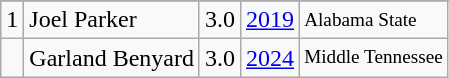<table class="wikitable">
<tr>
</tr>
<tr>
<td>1</td>
<td>Joel Parker</td>
<td>3.0</td>
<td><a href='#'>2019</a></td>
<td style="font-size:80%;">Alabama State</td>
</tr>
<tr>
<td></td>
<td>Garland Benyard</td>
<td>3.0</td>
<td><a href='#'>2024</a></td>
<td style="font-size:80%;">Middle Tennessee</td>
</tr>
</table>
